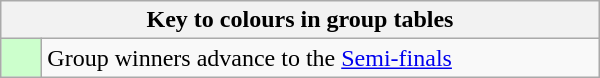<table class="wikitable" style="text-align: center; width: 400px;">
<tr>
<th colspan=2>Key to colours in group tables</th>
</tr>
<tr>
<td bgcolor=#ccffcc style="width: 20px;"></td>
<td align=left>Group winners advance to the <a href='#'>Semi-finals</a></td>
</tr>
</table>
